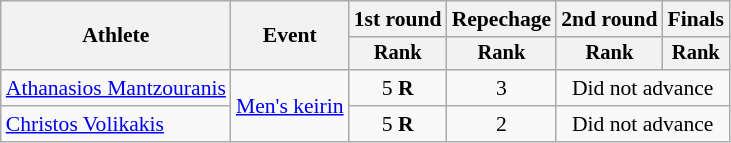<table class=wikitable style="font-size:90%">
<tr>
<th rowspan="2">Athlete</th>
<th rowspan="2">Event</th>
<th>1st round</th>
<th>Repechage</th>
<th>2nd round</th>
<th>Finals</th>
</tr>
<tr style="font-size:95%">
<th>Rank</th>
<th>Rank</th>
<th>Rank</th>
<th>Rank</th>
</tr>
<tr align=center>
<td align=left><a href='#'>Athanasios Mantzouranis</a></td>
<td align=left rowspan=2><a href='#'>Men's keirin</a></td>
<td>5 <strong>R</strong></td>
<td>3</td>
<td colspan=2>Did not advance</td>
</tr>
<tr align=center>
<td align=left><a href='#'>Christos Volikakis</a></td>
<td>5 <strong>R</strong></td>
<td>2</td>
<td colspan=2>Did not advance</td>
</tr>
</table>
